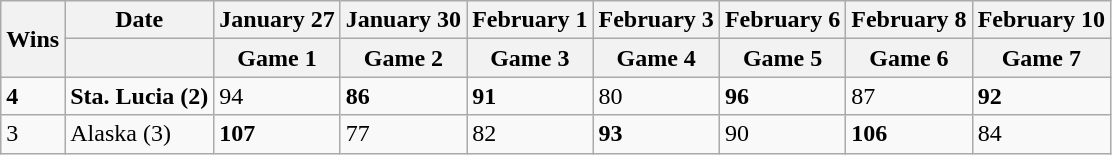<table class="wikitable">
<tr>
<th rowspan="2">Wins</th>
<th>Date</th>
<th>January 27</th>
<th>January 30</th>
<th>February 1</th>
<th>February 3</th>
<th>February 6</th>
<th>February 8</th>
<th>February 10</th>
</tr>
<tr>
<th></th>
<th>Game 1</th>
<th>Game 2</th>
<th>Game 3</th>
<th>Game 4</th>
<th>Game 5</th>
<th>Game 6</th>
<th>Game 7</th>
</tr>
<tr>
<td><strong>4</strong></td>
<td><strong>Sta. Lucia (2)</strong></td>
<td>94</td>
<td><strong>86</strong></td>
<td><strong>91</strong></td>
<td>80</td>
<td><strong>96</strong></td>
<td>87</td>
<td><strong>92</strong></td>
</tr>
<tr>
<td>3</td>
<td>Alaska (3)</td>
<td><strong>107</strong></td>
<td>77</td>
<td>82</td>
<td><strong>93</strong></td>
<td>90</td>
<td><strong>106</strong></td>
<td>84</td>
</tr>
</table>
